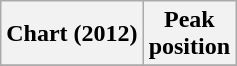<table class="wikitable">
<tr>
<th>Chart (2012)</th>
<th>Peak<br>position</th>
</tr>
<tr>
</tr>
</table>
